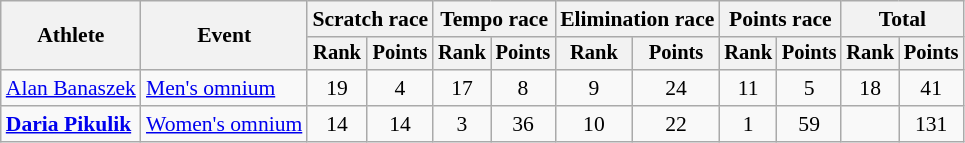<table class=wikitable style=font-size:90%;text-align:center>
<tr>
<th rowspan=2>Athlete</th>
<th rowspan=2>Event</th>
<th colspan=2>Scratch race</th>
<th colspan=2>Tempo race</th>
<th colspan=2>Elimination race</th>
<th colspan=2>Points race</th>
<th colspan=2>Total</th>
</tr>
<tr style=font-size:95%>
<th>Rank</th>
<th>Points</th>
<th>Rank</th>
<th>Points</th>
<th>Rank</th>
<th>Points</th>
<th>Rank</th>
<th>Points</th>
<th>Rank</th>
<th>Points</th>
</tr>
<tr>
<td align=left><a href='#'>Alan Banaszek</a></td>
<td align=left><a href='#'>Men's omnium</a></td>
<td>19</td>
<td>4</td>
<td>17</td>
<td>8</td>
<td>9</td>
<td>24</td>
<td>11</td>
<td>5</td>
<td>18</td>
<td>41</td>
</tr>
<tr>
<td align=left><strong><a href='#'>Daria Pikulik</a></strong></td>
<td align=left><a href='#'>Women's omnium</a></td>
<td>14</td>
<td>14</td>
<td>3</td>
<td>36</td>
<td>10</td>
<td>22</td>
<td>1</td>
<td>59</td>
<td></td>
<td>131</td>
</tr>
</table>
